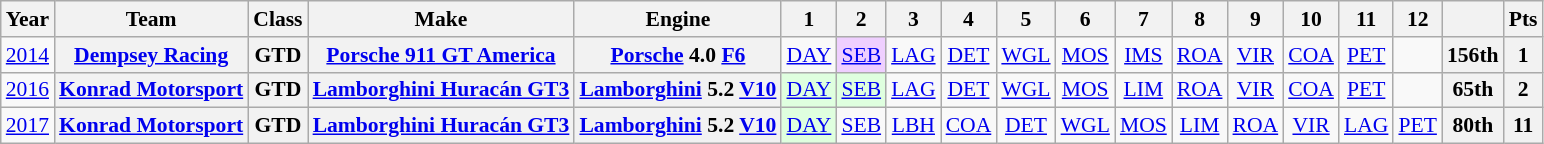<table class="wikitable" style="text-align:center; font-size:90%">
<tr>
<th>Year</th>
<th>Team</th>
<th>Class</th>
<th>Make</th>
<th>Engine</th>
<th>1</th>
<th>2</th>
<th>3</th>
<th>4</th>
<th>5</th>
<th>6</th>
<th>7</th>
<th>8</th>
<th>9</th>
<th>10</th>
<th>11</th>
<th>12</th>
<th></th>
<th>Pts</th>
</tr>
<tr>
<td><a href='#'>2014</a></td>
<th><a href='#'>Dempsey Racing</a></th>
<th>GTD</th>
<th><a href='#'>Porsche 911 GT America</a></th>
<th><a href='#'>Porsche</a> 4.0 <a href='#'>F6</a></th>
<td><a href='#'>DAY</a></td>
<td style="background:#EFCFFF;"><a href='#'>SEB</a><br></td>
<td><a href='#'>LAG</a></td>
<td><a href='#'>DET</a></td>
<td><a href='#'>WGL</a></td>
<td><a href='#'>MOS</a></td>
<td><a href='#'>IMS</a></td>
<td><a href='#'>ROA</a></td>
<td><a href='#'>VIR</a></td>
<td><a href='#'>COA</a></td>
<td><a href='#'>PET</a></td>
<td></td>
<th>156th</th>
<th>1</th>
</tr>
<tr>
<td><a href='#'>2016</a></td>
<th><a href='#'>Konrad Motorsport</a></th>
<th>GTD</th>
<th><a href='#'>Lamborghini Huracán GT3</a></th>
<th><a href='#'>Lamborghini</a> 5.2 <a href='#'>V10</a></th>
<td style="background:#DFFFDF;"><a href='#'>DAY</a><br></td>
<td style="background:#DFFFDF;"><a href='#'>SEB</a><br></td>
<td><a href='#'>LAG</a></td>
<td><a href='#'>DET</a></td>
<td><a href='#'>WGL</a></td>
<td><a href='#'>MOS</a></td>
<td><a href='#'>LIM</a></td>
<td><a href='#'>ROA</a></td>
<td><a href='#'>VIR</a></td>
<td><a href='#'>COA</a></td>
<td><a href='#'>PET</a></td>
<td></td>
<th>65th</th>
<th>2</th>
</tr>
<tr>
<td><a href='#'>2017</a></td>
<th><a href='#'>Konrad Motorsport</a></th>
<th>GTD</th>
<th><a href='#'>Lamborghini Huracán GT3</a></th>
<th><a href='#'>Lamborghini</a> 5.2 <a href='#'>V10</a></th>
<td style="background:#DFFFDF;"><a href='#'>DAY</a><br></td>
<td><a href='#'>SEB</a></td>
<td><a href='#'>LBH</a></td>
<td><a href='#'>COA</a></td>
<td><a href='#'>DET</a></td>
<td><a href='#'>WGL</a></td>
<td><a href='#'>MOS</a></td>
<td><a href='#'>LIM</a></td>
<td><a href='#'>ROA</a></td>
<td><a href='#'>VIR</a></td>
<td><a href='#'>LAG</a></td>
<td><a href='#'>PET</a></td>
<th>80th</th>
<th>11</th>
</tr>
</table>
